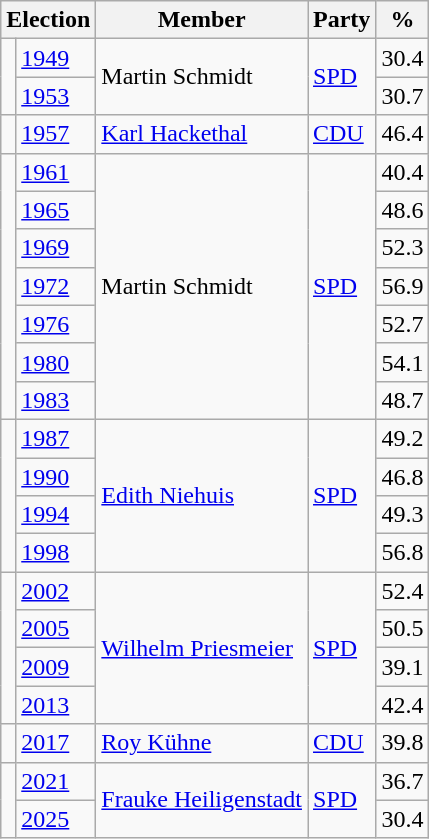<table class=wikitable>
<tr>
<th colspan=2>Election</th>
<th>Member</th>
<th>Party</th>
<th>%</th>
</tr>
<tr>
<td rowspan=2 bgcolor=></td>
<td><a href='#'>1949</a></td>
<td rowspan=2>Martin Schmidt</td>
<td rowspan=2><a href='#'>SPD</a></td>
<td align=right>30.4</td>
</tr>
<tr>
<td><a href='#'>1953</a></td>
<td align=right>30.7</td>
</tr>
<tr>
<td bgcolor=></td>
<td><a href='#'>1957</a></td>
<td><a href='#'>Karl Hackethal</a></td>
<td><a href='#'>CDU</a></td>
<td align=right>46.4</td>
</tr>
<tr>
<td rowspan=7 bgcolor=></td>
<td><a href='#'>1961</a></td>
<td rowspan=7>Martin Schmidt</td>
<td rowspan=7><a href='#'>SPD</a></td>
<td align=right>40.4</td>
</tr>
<tr>
<td><a href='#'>1965</a></td>
<td align=right>48.6</td>
</tr>
<tr>
<td><a href='#'>1969</a></td>
<td align=right>52.3</td>
</tr>
<tr>
<td><a href='#'>1972</a></td>
<td align=right>56.9</td>
</tr>
<tr>
<td><a href='#'>1976</a></td>
<td align=right>52.7</td>
</tr>
<tr>
<td><a href='#'>1980</a></td>
<td align=right>54.1</td>
</tr>
<tr>
<td><a href='#'>1983</a></td>
<td align=right>48.7</td>
</tr>
<tr>
<td rowspan=4 bgcolor=></td>
<td><a href='#'>1987</a></td>
<td rowspan=4><a href='#'>Edith Niehuis</a></td>
<td rowspan=4><a href='#'>SPD</a></td>
<td align=right>49.2</td>
</tr>
<tr>
<td><a href='#'>1990</a></td>
<td align=right>46.8</td>
</tr>
<tr>
<td><a href='#'>1994</a></td>
<td align=right>49.3</td>
</tr>
<tr>
<td><a href='#'>1998</a></td>
<td align=right>56.8</td>
</tr>
<tr>
<td rowspan=4 bgcolor=></td>
<td><a href='#'>2002</a></td>
<td rowspan=4><a href='#'>Wilhelm Priesmeier</a></td>
<td rowspan=4><a href='#'>SPD</a></td>
<td align=right>52.4</td>
</tr>
<tr>
<td><a href='#'>2005</a></td>
<td align=right>50.5</td>
</tr>
<tr>
<td><a href='#'>2009</a></td>
<td align=right>39.1</td>
</tr>
<tr>
<td><a href='#'>2013</a></td>
<td align=right>42.4</td>
</tr>
<tr>
<td bgcolor=></td>
<td><a href='#'>2017</a></td>
<td><a href='#'>Roy Kühne</a></td>
<td><a href='#'>CDU</a></td>
<td align=right>39.8</td>
</tr>
<tr>
<td rowspan=2 bgcolor=></td>
<td><a href='#'>2021</a></td>
<td rowspan=2><a href='#'>Frauke Heiligenstadt</a></td>
<td rowspan=2><a href='#'>SPD</a></td>
<td align=right>36.7</td>
</tr>
<tr>
<td><a href='#'> 2025</a></td>
<td align=right>30.4</td>
</tr>
</table>
